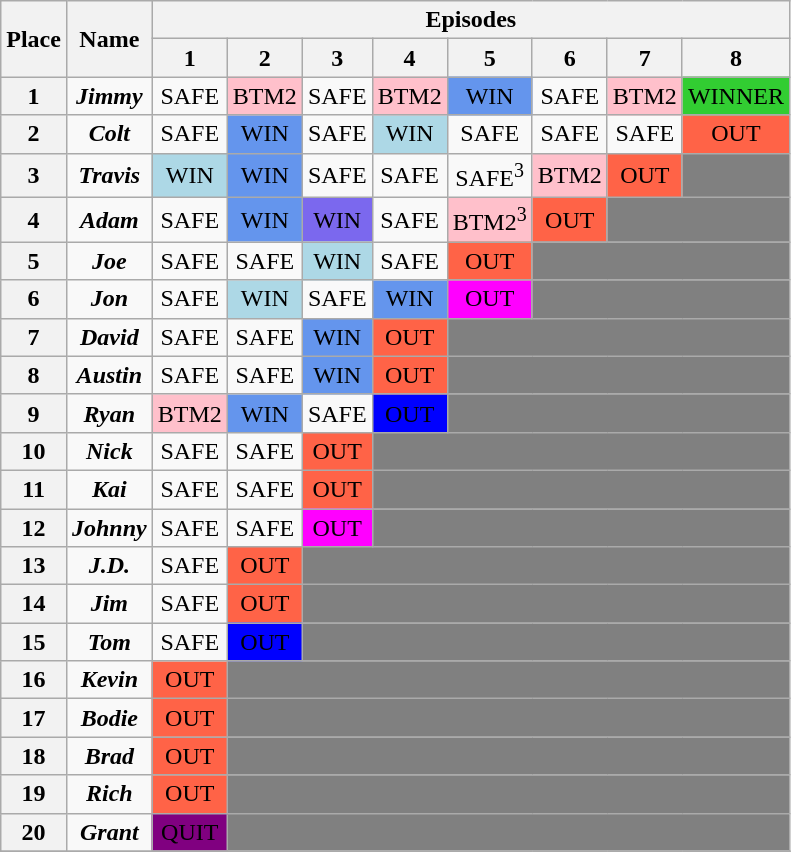<table class=wikitable style="text-align:center">
<tr>
<th rowspan=2>Place</th>
<th rowspan=2>Name</th>
<th colspan=8>Episodes</th>
</tr>
<tr>
<th>1</th>
<th>2</th>
<th>3</th>
<th>4</th>
<th>5</th>
<th>6</th>
<th>7</th>
<th>8</th>
</tr>
<tr>
<th>1</th>
<td><strong><em>Jimmy</em></strong></td>
<td>SAFE</td>
<td bgcolor="pink">BTM2</td>
<td>SAFE</td>
<td bgcolor="pink">BTM2</td>
<td bgcolor="cornflowerblue">WIN</td>
<td>SAFE</td>
<td bgcolor="pink">BTM2</td>
<td bgcolor="limegreen">WINNER</td>
</tr>
<tr>
<th>2</th>
<td><strong><em>Colt</em></strong></td>
<td>SAFE</td>
<td bgcolor="cornflowerblue">WIN</td>
<td>SAFE</td>
<td bgcolor="lightblue">WIN</td>
<td>SAFE</td>
<td>SAFE</td>
<td>SAFE</td>
<td bgcolor="tomato">OUT</td>
</tr>
<tr>
<th>3</th>
<td><strong><em>Travis</em></strong></td>
<td bgcolor="lightblue">WIN</td>
<td bgcolor="cornflowerblue">WIN</td>
<td>SAFE</td>
<td>SAFE</td>
<td>SAFE<sup>3</sup></td>
<td bgcolor="pink">BTM2</td>
<td bgcolor="tomato">OUT</td>
<td bgcolor=gray colspan=1></td>
</tr>
<tr>
<th>4</th>
<td><strong><em>Adam</em></strong></td>
<td>SAFE</td>
<td bgcolor="cornflowerblue">WIN</td>
<td bgcolor="mediumslateblue">WIN</td>
<td>SAFE</td>
<td bgcolor="pink">BTM2<sup>3</sup></td>
<td bgcolor="tomato">OUT</td>
<td bgcolor=gray colspan=2></td>
</tr>
<tr>
<th>5</th>
<td><strong><em>Joe</em></strong></td>
<td>SAFE</td>
<td>SAFE</td>
<td bgcolor="lightblue">WIN</td>
<td>SAFE</td>
<td bgcolor="tomato">OUT</td>
<td bgcolor=gray colspan=3></td>
</tr>
<tr>
<th>6</th>
<td><strong><em>Jon</em></strong></td>
<td>SAFE</td>
<td bgcolor="lightblue">WIN</td>
<td>SAFE</td>
<td bgcolor="cornflowerblue">WIN</td>
<td bgcolor="magenta">OUT</td>
<td bgcolor=gray colspan=3></td>
</tr>
<tr>
<th>7</th>
<td><strong><em>David</em></strong></td>
<td>SAFE</td>
<td>SAFE</td>
<td bgcolor="cornflowerblue">WIN</td>
<td bgcolor="tomato">OUT</td>
<td bgcolor=gray colspan=4></td>
</tr>
<tr>
<th>8</th>
<td><strong><em>Austin</em></strong></td>
<td>SAFE</td>
<td>SAFE</td>
<td bgcolor="cornflowerblue">WIN</td>
<td bgcolor="tomato">OUT</td>
<td bgcolor=gray colspan=4></td>
</tr>
<tr>
<th>9</th>
<td><strong><em>Ryan</em></strong></td>
<td bgcolor="pink">BTM2</td>
<td bgcolor="cornflowerblue">WIN</td>
<td>SAFE</td>
<td bgcolor="blue"><span>OUT</span></td>
<td bgcolor=gray colspan=4></td>
</tr>
<tr>
<th>10</th>
<td><strong><em>Nick</em></strong></td>
<td>SAFE</td>
<td>SAFE</td>
<td bgcolor="tomato">OUT</td>
<td bgcolor=gray colspan=5></td>
</tr>
<tr>
<th>11</th>
<td><strong><em>Kai</em></strong></td>
<td>SAFE</td>
<td>SAFE</td>
<td bgcolor="tomato">OUT</td>
<td bgcolor=gray colspan=5></td>
</tr>
<tr>
<th>12</th>
<td><strong><em>Johnny</em></strong></td>
<td>SAFE</td>
<td>SAFE</td>
<td bgcolor="magenta">OUT</td>
<td bgcolor=gray colspan=5></td>
</tr>
<tr>
<th>13</th>
<td><strong><em>J.D.</em></strong></td>
<td>SAFE</td>
<td bgcolor="tomato">OUT</td>
<td bgcolor=gray colspan=6></td>
</tr>
<tr>
<th>14</th>
<td><strong><em>Jim</em></strong></td>
<td>SAFE</td>
<td bgcolor="tomato">OUT</td>
<td bgcolor=gray colspan=6></td>
</tr>
<tr>
<th>15</th>
<td><strong><em>Tom</em></strong></td>
<td>SAFE</td>
<td bgcolor="blue"><span>OUT</span></td>
<td bgcolor=gray colspan=6></td>
</tr>
<tr>
<th>16</th>
<td><strong><em>Kevin</em></strong></td>
<td bgcolor="tomato">OUT</td>
<td bgcolor=gray colspan=7></td>
</tr>
<tr>
<th>17</th>
<td><strong><em>Bodie</em></strong></td>
<td bgcolor="tomato">OUT</td>
<td bgcolor=gray colspan=7></td>
</tr>
<tr>
<th>18</th>
<td><strong><em>Brad</em></strong></td>
<td bgcolor="tomato">OUT</td>
<td bgcolor=gray colspan=7></td>
</tr>
<tr>
<th>19</th>
<td><strong><em>Rich</em></strong></td>
<td bgcolor="tomato">OUT</td>
<td bgcolor=gray colspan=7></td>
</tr>
<tr>
<th>20</th>
<td><strong><em>Grant</em></strong></td>
<td bgcolor="purple"><span>QUIT</span></td>
<td bgcolor=gray colspan=7></td>
</tr>
<tr>
</tr>
</table>
